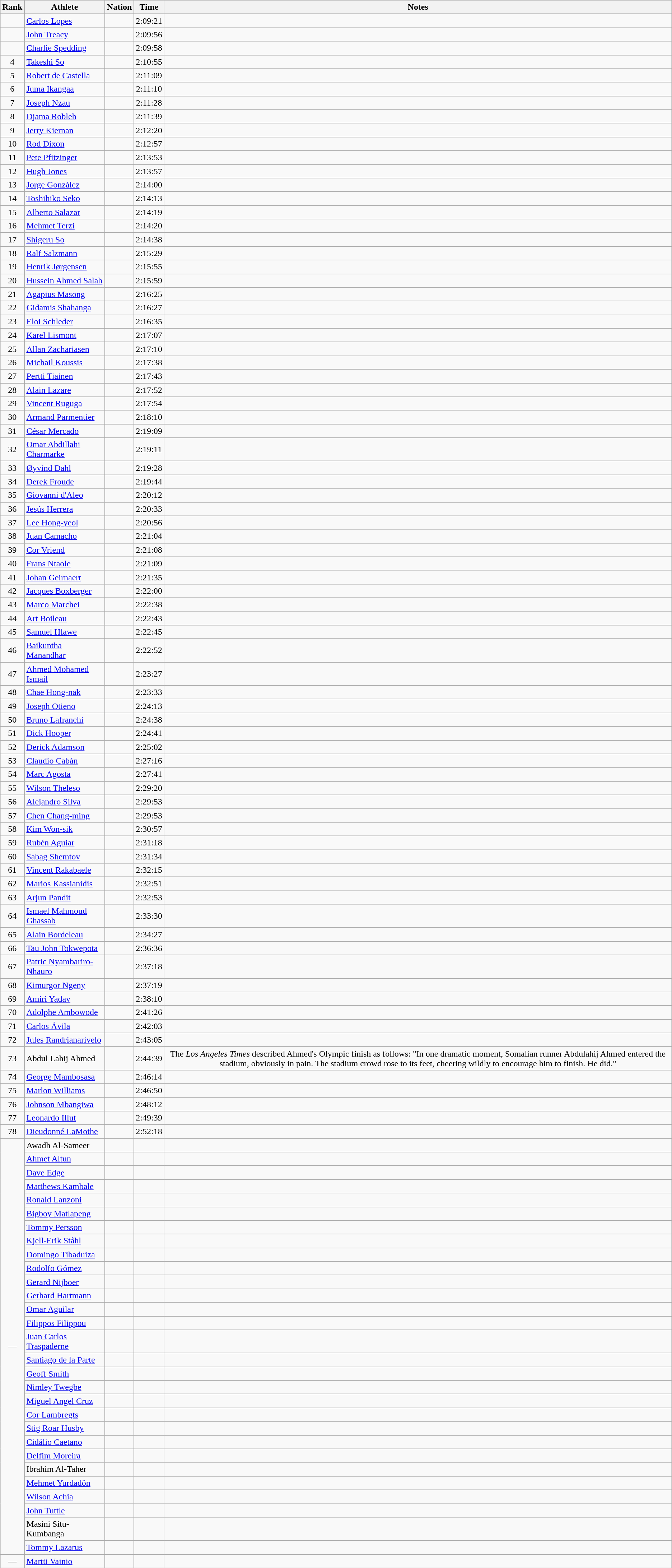<table class="wikitable sortable" style="text-align:center">
<tr>
<th>Rank</th>
<th>Athlete</th>
<th>Nation</th>
<th>Time</th>
<th>Notes</th>
</tr>
<tr>
<td></td>
<td align=left><a href='#'>Carlos Lopes</a></td>
<td align=left></td>
<td>2:09:21</td>
<td></td>
</tr>
<tr>
<td></td>
<td align=left><a href='#'>John Treacy</a></td>
<td align=left></td>
<td>2:09:56</td>
<td></td>
</tr>
<tr>
<td></td>
<td align=left><a href='#'>Charlie Spedding</a></td>
<td align=left></td>
<td>2:09:58</td>
<td></td>
</tr>
<tr>
<td>4</td>
<td align=left><a href='#'>Takeshi So</a></td>
<td align=left></td>
<td>2:10:55</td>
<td></td>
</tr>
<tr>
<td>5</td>
<td align=left><a href='#'>Robert de Castella</a></td>
<td align=left></td>
<td>2:11:09</td>
<td></td>
</tr>
<tr>
<td>6</td>
<td align=left><a href='#'>Juma Ikangaa</a></td>
<td align=left></td>
<td>2:11:10</td>
<td></td>
</tr>
<tr>
<td>7</td>
<td align=left><a href='#'>Joseph Nzau</a></td>
<td align=left></td>
<td>2:11:28</td>
<td></td>
</tr>
<tr>
<td>8</td>
<td align=left><a href='#'>Djama Robleh</a></td>
<td align=left></td>
<td>2:11:39</td>
<td></td>
</tr>
<tr>
<td>9</td>
<td align=left><a href='#'>Jerry Kiernan</a></td>
<td align=left></td>
<td>2:12:20</td>
<td></td>
</tr>
<tr>
<td>10</td>
<td align=left><a href='#'>Rod Dixon</a></td>
<td align=left></td>
<td>2:12:57</td>
<td></td>
</tr>
<tr>
<td>11</td>
<td align=left><a href='#'>Pete Pfitzinger</a></td>
<td align=left></td>
<td>2:13:53</td>
<td></td>
</tr>
<tr>
<td>12</td>
<td align=left><a href='#'>Hugh Jones</a></td>
<td align=left></td>
<td>2:13:57</td>
<td></td>
</tr>
<tr>
<td>13</td>
<td align=left><a href='#'>Jorge González</a></td>
<td align=left></td>
<td>2:14:00</td>
<td></td>
</tr>
<tr>
<td>14</td>
<td align=left><a href='#'>Toshihiko Seko</a></td>
<td align=left></td>
<td>2:14:13</td>
<td></td>
</tr>
<tr>
<td>15</td>
<td align=left><a href='#'>Alberto Salazar</a></td>
<td align=left></td>
<td>2:14:19</td>
<td></td>
</tr>
<tr>
<td>16</td>
<td align=left><a href='#'>Mehmet Terzi</a></td>
<td align=left></td>
<td>2:14:20</td>
<td></td>
</tr>
<tr>
<td>17</td>
<td align=left><a href='#'>Shigeru So</a></td>
<td align=left></td>
<td>2:14:38</td>
<td></td>
</tr>
<tr>
<td>18</td>
<td align=left><a href='#'>Ralf Salzmann</a></td>
<td align=left></td>
<td>2:15:29</td>
<td></td>
</tr>
<tr>
<td>19</td>
<td align=left><a href='#'>Henrik Jørgensen</a></td>
<td align=left></td>
<td>2:15:55</td>
<td></td>
</tr>
<tr>
<td>20</td>
<td align=left><a href='#'>Hussein Ahmed Salah</a></td>
<td align=left></td>
<td>2:15:59</td>
<td></td>
</tr>
<tr>
<td>21</td>
<td align=left><a href='#'>Agapius Masong</a></td>
<td align=left></td>
<td>2:16:25</td>
<td></td>
</tr>
<tr>
<td>22</td>
<td align=left><a href='#'>Gidamis Shahanga</a></td>
<td align=left></td>
<td>2:16:27</td>
<td></td>
</tr>
<tr>
<td>23</td>
<td align=left><a href='#'>Eloi Schleder</a></td>
<td align=left></td>
<td>2:16:35</td>
<td></td>
</tr>
<tr>
<td>24</td>
<td align=left><a href='#'>Karel Lismont</a></td>
<td align=left></td>
<td>2:17:07</td>
<td></td>
</tr>
<tr>
<td>25</td>
<td align=left><a href='#'>Allan Zachariasen</a></td>
<td align=left></td>
<td>2:17:10</td>
<td></td>
</tr>
<tr>
<td>26</td>
<td align=left><a href='#'>Michail Koussis</a></td>
<td align=left></td>
<td>2:17:38</td>
<td></td>
</tr>
<tr>
<td>27</td>
<td align=left><a href='#'>Pertti Tiainen</a></td>
<td align=left></td>
<td>2:17:43</td>
<td></td>
</tr>
<tr>
<td>28</td>
<td align=left><a href='#'>Alain Lazare</a></td>
<td align=left></td>
<td>2:17:52</td>
<td></td>
</tr>
<tr>
<td>29</td>
<td align=left><a href='#'>Vincent Ruguga</a></td>
<td align=left></td>
<td>2:17:54</td>
<td></td>
</tr>
<tr>
<td>30</td>
<td align=left><a href='#'>Armand Parmentier</a></td>
<td align=left></td>
<td>2:18:10</td>
<td></td>
</tr>
<tr>
<td>31</td>
<td align=left><a href='#'>César Mercado</a></td>
<td align=left></td>
<td>2:19:09</td>
<td></td>
</tr>
<tr>
<td>32</td>
<td align=left><a href='#'>Omar Abdillahi Charmarke</a></td>
<td align=left></td>
<td>2:19:11</td>
<td></td>
</tr>
<tr>
<td>33</td>
<td align=left><a href='#'>Øyvind Dahl</a></td>
<td align=left></td>
<td>2:19:28</td>
<td></td>
</tr>
<tr>
<td>34</td>
<td align=left><a href='#'>Derek Froude</a></td>
<td align=left></td>
<td>2:19:44</td>
<td></td>
</tr>
<tr>
<td>35</td>
<td align=left><a href='#'>Giovanni d'Aleo</a></td>
<td align=left></td>
<td>2:20:12</td>
<td></td>
</tr>
<tr>
<td>36</td>
<td align=left><a href='#'>Jesús Herrera</a></td>
<td align=left></td>
<td>2:20:33</td>
<td></td>
</tr>
<tr>
<td>37</td>
<td align=left><a href='#'>Lee Hong-yeol</a></td>
<td align=left></td>
<td>2:20:56</td>
<td></td>
</tr>
<tr>
<td>38</td>
<td align=left><a href='#'>Juan Camacho</a></td>
<td align=left></td>
<td>2:21:04</td>
<td></td>
</tr>
<tr>
<td>39</td>
<td align=left><a href='#'>Cor Vriend</a></td>
<td align=left></td>
<td>2:21:08</td>
<td></td>
</tr>
<tr>
<td>40</td>
<td align=left><a href='#'>Frans Ntaole</a></td>
<td align=left></td>
<td>2:21:09</td>
<td></td>
</tr>
<tr>
<td>41</td>
<td align=left><a href='#'>Johan Geirnaert</a></td>
<td align=left></td>
<td>2:21:35</td>
<td></td>
</tr>
<tr>
<td>42</td>
<td align=left><a href='#'>Jacques Boxberger</a></td>
<td align=left></td>
<td>2:22:00</td>
<td></td>
</tr>
<tr>
<td>43</td>
<td align=left><a href='#'>Marco Marchei</a></td>
<td align=left></td>
<td>2:22:38</td>
<td></td>
</tr>
<tr>
<td>44</td>
<td align=left><a href='#'>Art Boileau</a></td>
<td align=left></td>
<td>2:22:43</td>
<td></td>
</tr>
<tr>
<td>45</td>
<td align=left><a href='#'>Samuel Hlawe</a></td>
<td align=left></td>
<td>2:22:45</td>
<td></td>
</tr>
<tr>
<td>46</td>
<td align=left><a href='#'>Baikuntha Manandhar</a></td>
<td align=left></td>
<td>2:22:52</td>
<td></td>
</tr>
<tr>
<td>47</td>
<td align=left><a href='#'>Ahmed Mohamed Ismail</a></td>
<td align=left></td>
<td>2:23:27</td>
<td></td>
</tr>
<tr>
<td>48</td>
<td align=left><a href='#'>Chae Hong-nak</a></td>
<td align=left></td>
<td>2:23:33</td>
<td></td>
</tr>
<tr>
<td>49</td>
<td align=left><a href='#'>Joseph Otieno</a></td>
<td align=left></td>
<td>2:24:13</td>
<td></td>
</tr>
<tr>
<td>50</td>
<td align=left><a href='#'>Bruno Lafranchi</a></td>
<td align=left></td>
<td>2:24:38</td>
<td></td>
</tr>
<tr>
<td>51</td>
<td align=left><a href='#'>Dick Hooper</a></td>
<td align=left></td>
<td>2:24:41</td>
<td></td>
</tr>
<tr>
<td>52</td>
<td align=left><a href='#'>Derick Adamson</a></td>
<td align=left></td>
<td>2:25:02</td>
<td></td>
</tr>
<tr>
<td>53</td>
<td align=left><a href='#'>Claudio Cabán</a></td>
<td align=left></td>
<td>2:27:16</td>
<td></td>
</tr>
<tr>
<td>54</td>
<td align=left><a href='#'>Marc Agosta</a></td>
<td align=left></td>
<td>2:27:41</td>
<td></td>
</tr>
<tr>
<td>55</td>
<td align=left><a href='#'>Wilson Theleso</a></td>
<td align=left></td>
<td>2:29:20</td>
<td></td>
</tr>
<tr>
<td>56</td>
<td align=left><a href='#'>Alejandro Silva</a></td>
<td align=left></td>
<td>2:29:53</td>
<td></td>
</tr>
<tr>
<td>57</td>
<td align=left><a href='#'>Chen Chang-ming</a></td>
<td align=left></td>
<td>2:29:53</td>
<td></td>
</tr>
<tr>
<td>58</td>
<td align=left><a href='#'>Kim Won-sik</a></td>
<td align=left></td>
<td>2:30:57</td>
<td></td>
</tr>
<tr>
<td>59</td>
<td align=left><a href='#'>Rubén Aguiar</a></td>
<td align=left></td>
<td>2:31:18</td>
<td></td>
</tr>
<tr>
<td>60</td>
<td align=left><a href='#'>Sabag Shemtov</a></td>
<td align=left></td>
<td>2:31:34</td>
<td></td>
</tr>
<tr>
<td>61</td>
<td align=left><a href='#'>Vincent Rakabaele</a></td>
<td align=left></td>
<td>2:32:15</td>
<td></td>
</tr>
<tr>
<td>62</td>
<td align=left><a href='#'>Marios Kassianidis</a></td>
<td align=left></td>
<td>2:32:51</td>
<td></td>
</tr>
<tr>
<td>63</td>
<td align=left><a href='#'>Arjun Pandit</a></td>
<td align=left></td>
<td>2:32:53</td>
<td></td>
</tr>
<tr>
<td>64</td>
<td align=left><a href='#'>Ismael Mahmoud Ghassab</a></td>
<td align=left></td>
<td>2:33:30</td>
<td></td>
</tr>
<tr>
<td>65</td>
<td align=left><a href='#'>Alain Bordeleau</a></td>
<td align=left></td>
<td>2:34:27</td>
<td></td>
</tr>
<tr>
<td>66</td>
<td align=left><a href='#'>Tau John Tokwepota</a></td>
<td align=left></td>
<td>2:36:36</td>
<td></td>
</tr>
<tr>
<td>67</td>
<td align=left><a href='#'>Patric Nyambariro-Nhauro</a></td>
<td align=left></td>
<td>2:37:18</td>
<td></td>
</tr>
<tr>
<td>68</td>
<td align=left><a href='#'>Kimurgor Ngeny</a></td>
<td align=left></td>
<td>2:37:19</td>
<td></td>
</tr>
<tr>
<td>69</td>
<td align=left><a href='#'>Amiri Yadav</a></td>
<td align=left></td>
<td>2:38:10</td>
<td></td>
</tr>
<tr>
<td>70</td>
<td align=left><a href='#'>Adolphe Ambowode</a></td>
<td align=left></td>
<td>2:41:26</td>
<td></td>
</tr>
<tr>
<td>71</td>
<td align=left><a href='#'>Carlos Ávila</a></td>
<td align=left></td>
<td>2:42:03</td>
<td></td>
</tr>
<tr>
<td>72</td>
<td align=left><a href='#'>Jules Randrianarivelo</a></td>
<td align=left></td>
<td>2:43:05</td>
<td></td>
</tr>
<tr>
<td>73</td>
<td align=left>Abdul Lahij Ahmed</td>
<td align=left></td>
<td>2:44:39</td>
<td>The <em>Los Angeles Times</em> described Ahmed's Olympic finish as follows: "In one dramatic moment, Somalian runner Abdulahij Ahmed entered the stadium, obviously in pain. The stadium crowd rose to its feet, cheering wildly to encourage him to finish. He did."</td>
</tr>
<tr>
<td>74</td>
<td align=left><a href='#'>George Mambosasa</a></td>
<td align=left></td>
<td>2:46:14</td>
<td></td>
</tr>
<tr>
<td>75</td>
<td align=left><a href='#'>Marlon Williams</a></td>
<td align=left></td>
<td>2:46:50</td>
<td></td>
</tr>
<tr>
<td>76</td>
<td align=left><a href='#'>Johnson Mbangiwa</a></td>
<td align=left></td>
<td>2:48:12</td>
<td></td>
</tr>
<tr>
<td>77</td>
<td align=left><a href='#'>Leonardo Illut</a></td>
<td align=left></td>
<td>2:49:39</td>
<td></td>
</tr>
<tr>
<td>78</td>
<td align=left><a href='#'>Dieudonné LaMothe</a></td>
<td align=left></td>
<td>2:52:18</td>
<td></td>
</tr>
<tr>
<td rowspan=29 data-sort-value=79>—</td>
<td align=left>Awadh Al-Sameer</td>
<td align=left></td>
<td data-sort-value=4:00:00></td>
<td></td>
</tr>
<tr>
<td align=left><a href='#'>Ahmet Altun</a></td>
<td align=left></td>
<td data-sort-value=4:00:00></td>
<td></td>
</tr>
<tr>
<td align=left><a href='#'>Dave Edge</a></td>
<td align=left></td>
<td data-sort-value=4:00:00></td>
<td></td>
</tr>
<tr>
<td align=left><a href='#'>Matthews Kambale</a></td>
<td align=left></td>
<td data-sort-value=4:00:00></td>
<td></td>
</tr>
<tr>
<td align=left><a href='#'>Ronald Lanzoni</a></td>
<td align=left></td>
<td data-sort-value=4:00:00></td>
<td></td>
</tr>
<tr>
<td align=left><a href='#'>Bigboy Matlapeng</a></td>
<td align=left></td>
<td data-sort-value=4:00:00></td>
<td></td>
</tr>
<tr>
<td align=left><a href='#'>Tommy Persson</a></td>
<td align=left></td>
<td data-sort-value=4:00:00></td>
<td></td>
</tr>
<tr>
<td align=left><a href='#'>Kjell-Erik Ståhl</a></td>
<td align=left></td>
<td data-sort-value=4:00:00></td>
<td></td>
</tr>
<tr>
<td align=left><a href='#'>Domingo Tibaduiza</a></td>
<td align=left></td>
<td data-sort-value=4:00:00></td>
<td></td>
</tr>
<tr>
<td align=left><a href='#'>Rodolfo Gómez</a></td>
<td align=left></td>
<td data-sort-value=4:00:00></td>
<td></td>
</tr>
<tr>
<td align=left><a href='#'>Gerard Nijboer</a></td>
<td align=left></td>
<td data-sort-value=4:00:00></td>
<td></td>
</tr>
<tr>
<td align=left><a href='#'>Gerhard Hartmann</a></td>
<td align=left></td>
<td data-sort-value=4:00:00></td>
<td></td>
</tr>
<tr>
<td align=left><a href='#'>Omar Aguilar</a></td>
<td align=left></td>
<td data-sort-value=4:00:00></td>
<td></td>
</tr>
<tr>
<td align=left><a href='#'>Filippos Filippou</a></td>
<td align=left></td>
<td data-sort-value=4:00:00></td>
<td></td>
</tr>
<tr>
<td align=left><a href='#'>Juan Carlos Traspaderne</a></td>
<td align=left></td>
<td data-sort-value=4:00:00></td>
<td></td>
</tr>
<tr>
<td align=left><a href='#'>Santiago de la Parte</a></td>
<td align=left></td>
<td data-sort-value=4:00:00></td>
<td></td>
</tr>
<tr>
<td align=left><a href='#'>Geoff Smith</a></td>
<td align=left></td>
<td data-sort-value=4:00:00></td>
<td></td>
</tr>
<tr>
<td align=left><a href='#'>Nimley Twegbe</a></td>
<td align=left></td>
<td data-sort-value=4:00:00></td>
<td></td>
</tr>
<tr>
<td align=left><a href='#'>Miguel Angel Cruz</a></td>
<td align=left></td>
<td data-sort-value=4:00:00></td>
<td></td>
</tr>
<tr>
<td align=left><a href='#'>Cor Lambregts</a></td>
<td align=left></td>
<td data-sort-value=4:00:00></td>
<td></td>
</tr>
<tr>
<td align=left><a href='#'>Stig Roar Husby</a></td>
<td align=left></td>
<td data-sort-value=4:00:00></td>
<td></td>
</tr>
<tr>
<td align=left><a href='#'>Cidálio Caetano</a></td>
<td align=left></td>
<td data-sort-value=4:00:00></td>
<td></td>
</tr>
<tr>
<td align=left><a href='#'>Delfim Moreira</a></td>
<td align=left></td>
<td data-sort-value=4:00:00></td>
<td></td>
</tr>
<tr>
<td align=left>Ibrahim Al-Taher</td>
<td align=left></td>
<td data-sort-value=4:00:00></td>
<td></td>
</tr>
<tr>
<td align=left><a href='#'>Mehmet Yurdadön</a></td>
<td align=left></td>
<td data-sort-value=4:00:00></td>
<td></td>
</tr>
<tr>
<td align=left><a href='#'>Wilson Achia</a></td>
<td align=left></td>
<td data-sort-value=4:00:00></td>
<td></td>
</tr>
<tr>
<td align=left><a href='#'>John Tuttle</a></td>
<td align=left></td>
<td data-sort-value=4:00:00></td>
<td></td>
</tr>
<tr>
<td align=left>Masini Situ-Kumbanga</td>
<td align=left></td>
<td data-sort-value=4:00:00></td>
<td></td>
</tr>
<tr>
<td align=left><a href='#'>Tommy Lazarus</a></td>
<td align=left></td>
<td data-sort-value=4:00:00></td>
<td></td>
</tr>
<tr>
<td data-sort-value=108>—</td>
<td align=left><a href='#'>Martti Vainio</a></td>
<td align=left></td>
<td data-sort-value=9:00:00></td>
<td></td>
</tr>
</table>
